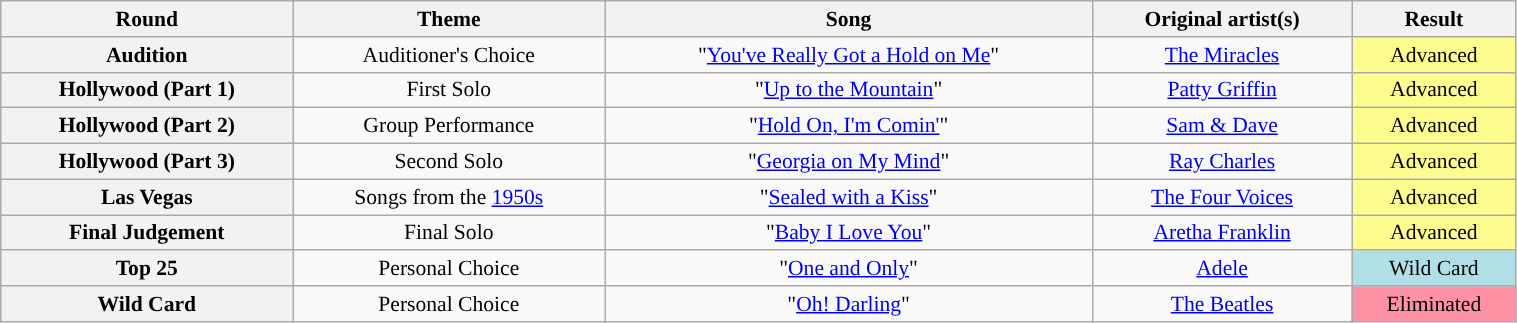<table class="wikitable" style="font-size:90%; width:80%; text-align:center">
<tr>
<th scope="col">Round</th>
<th scope="col">Theme</th>
<th scope="col">Song</th>
<th scope="col">Original artist(s)</th>
<th scope="col">Result</th>
</tr>
<tr>
<th scope="row">Audition</th>
<td>Auditioner's Choice</td>
<td>"<a href='#'>You've Really Got a Hold on Me</a>"</td>
<td><a href='#'>The Miracles</a></td>
<td style="background:#FDFC8F">Advanced</td>
</tr>
<tr>
<th scope="row">Hollywood (Part 1)</th>
<td>First Solo</td>
<td>"<a href='#'>Up to the Mountain</a>"</td>
<td><a href='#'>Patty Griffin</a></td>
<td style="background:#FDFC8F">Advanced</td>
</tr>
<tr>
<th scope="row">Hollywood (Part 2)</th>
<td>Group Performance</td>
<td>"<a href='#'>Hold On, I'm Comin'</a>"</td>
<td><a href='#'>Sam & Dave</a></td>
<td style="background:#FDFC8F">Advanced</td>
</tr>
<tr>
<th scope="row">Hollywood (Part 3)</th>
<td>Second Solo</td>
<td>"<a href='#'>Georgia on My Mind</a>"</td>
<td><a href='#'>Ray Charles</a></td>
<td style="background:#FDFC8F">Advanced</td>
</tr>
<tr>
<th scope="row">Las Vegas</th>
<td>Songs from the <a href='#'>1950s</a></td>
<td>"<a href='#'>Sealed with a Kiss</a>"</td>
<td><a href='#'>The Four Voices</a></td>
<td style="background:#FDFC8F">Advanced</td>
</tr>
<tr>
<th scope="row">Final Judgement</th>
<td>Final Solo</td>
<td>"<a href='#'>Baby I Love You</a>"</td>
<td><a href='#'>Aretha Franklin</a></td>
<td style="background:#FDFC8F">Advanced</td>
</tr>
<tr>
<th scope="row">Top 25</th>
<td>Personal Choice</td>
<td>"<a href='#'>One and Only</a>"</td>
<td><a href='#'>Adele</a></td>
<td style="background:#B0E0E6">Wild Card</td>
</tr>
<tr>
<th scope="row" rowspan="2">Wild Card</th>
<td>Personal Choice</td>
<td>"<a href='#'>Oh! Darling</a>"</td>
<td><a href='#'>The Beatles</a></td>
<td style="background:#FF91A4">Eliminated</td>
</tr>
</table>
